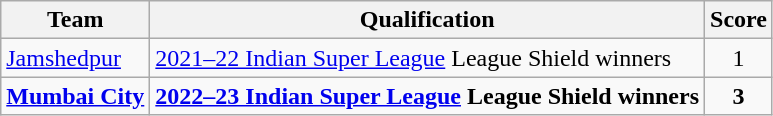<table class="wikitable">
<tr>
<th>Team</th>
<th>Qualification</th>
<th>Score</th>
</tr>
<tr>
<td><a href='#'>Jamshedpur</a></td>
<td><a href='#'>2021–22 Indian Super League</a> League Shield winners</td>
<td align="center">1</td>
</tr>
<tr>
<td><strong><a href='#'>Mumbai City</a></strong></td>
<td><strong><a href='#'>2022–23 Indian Super League</a> League Shield winners</strong></td>
<td align="center"><strong>3</strong></td>
</tr>
</table>
